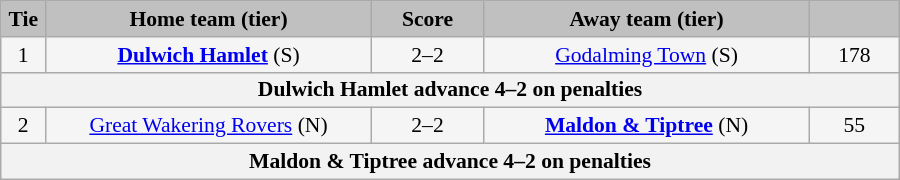<table class="wikitable" style="width: 600px; background:WhiteSmoke; text-align:center; font-size:90%">
<tr>
<td scope="col" style="width:  5.00%; background:silver;"><strong>Tie</strong></td>
<td scope="col" style="width: 36.25%; background:silver;"><strong>Home team (tier)</strong></td>
<td scope="col" style="width: 12.50%; background:silver;"><strong>Score</strong></td>
<td scope="col" style="width: 36.25%; background:silver;"><strong>Away team (tier)</strong></td>
<td scope="col" style="width: 10.00%; background:silver;"><strong></strong></td>
</tr>
<tr>
<td>1</td>
<td><strong><a href='#'>Dulwich Hamlet</a></strong> (S)</td>
<td>2–2</td>
<td><a href='#'>Godalming Town</a> (S)</td>
<td>178</td>
</tr>
<tr>
<th colspan="5">Dulwich Hamlet advance 4–2 on penalties</th>
</tr>
<tr>
<td>2</td>
<td><a href='#'>Great Wakering Rovers</a> (N)</td>
<td>2–2</td>
<td><strong><a href='#'>Maldon & Tiptree</a></strong> (N)</td>
<td>55</td>
</tr>
<tr>
<th colspan="5">Maldon & Tiptree advance 4–2 on penalties</th>
</tr>
</table>
